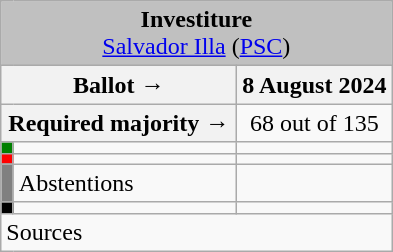<table class="wikitable" style="text-align:center;">
<tr>
<td colspan="4" align="center" bgcolor="#C0C0C0"><strong>Investiture</strong><br><a href='#'>Salvador Illa</a> (<a href='#'>PSC</a>)</td>
</tr>
<tr>
<th colspan="2" width="150px">Ballot →</th>
<th>8 August 2024</th>
</tr>
<tr>
<th colspan="2">Required majority →</th>
<td>68 out of 135 </td>
</tr>
<tr>
<th width="1px" style="background:green;"></th>
<td align="left"></td>
<td></td>
</tr>
<tr>
<th style="color:inherit;background:red;"></th>
<td align="left"></td>
<td></td>
</tr>
<tr>
<th style="color:inherit;background:gray;"></th>
<td align="left"><span>Abstentions</span></td>
<td></td>
</tr>
<tr>
<th style="color:inherit;background:black;"></th>
<td align="left"></td>
<td></td>
</tr>
<tr>
<td align="left" colspan="4">Sources</td>
</tr>
</table>
